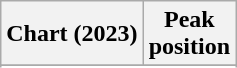<table class="wikitable sortable plainrowheaders">
<tr>
<th scope="col">Chart (2023)</th>
<th scope="col">Peak<br>position</th>
</tr>
<tr>
</tr>
<tr>
</tr>
</table>
